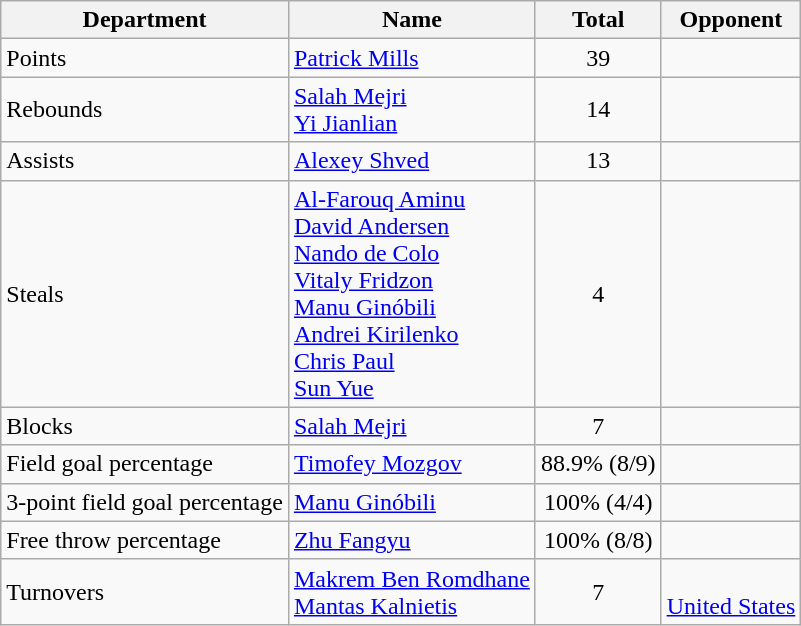<table class=wikitable>
<tr>
<th>Department</th>
<th>Name</th>
<th>Total</th>
<th>Opponent</th>
</tr>
<tr>
<td>Points</td>
<td> <a href='#'>Patrick Mills</a></td>
<td align=center>39</td>
<td></td>
</tr>
<tr>
<td>Rebounds</td>
<td> <a href='#'>Salah Mejri</a><br> <a href='#'>Yi Jianlian</a></td>
<td align=center>14</td>
<td><br></td>
</tr>
<tr>
<td>Assists</td>
<td> <a href='#'>Alexey Shved</a></td>
<td align=center>13</td>
<td></td>
</tr>
<tr>
<td>Steals</td>
<td> <a href='#'>Al-Farouq Aminu</a><br> <a href='#'>David Andersen</a><br> <a href='#'>Nando de Colo</a><br> <a href='#'>Vitaly Fridzon</a><br> <a href='#'>Manu Ginóbili</a><br> <a href='#'>Andrei Kirilenko</a><br> <a href='#'>Chris Paul</a><br> <a href='#'>Sun Yue</a></td>
<td align=center>4</td>
<td><br><br><br><br><br><br><br></td>
</tr>
<tr>
<td>Blocks</td>
<td> <a href='#'>Salah Mejri</a></td>
<td align=center>7</td>
<td></td>
</tr>
<tr>
<td>Field goal percentage</td>
<td> <a href='#'>Timofey Mozgov</a></td>
<td align=center>88.9% (8/9)</td>
<td></td>
</tr>
<tr>
<td>3-point field goal percentage</td>
<td> <a href='#'>Manu Ginóbili</a></td>
<td align=center>100% (4/4)</td>
<td></td>
</tr>
<tr>
<td>Free throw percentage</td>
<td> <a href='#'>Zhu Fangyu</a></td>
<td align=center>100% (8/8)</td>
<td></td>
</tr>
<tr>
<td>Turnovers</td>
<td> <a href='#'>Makrem Ben Romdhane</a><br> <a href='#'>Mantas Kalnietis</a></td>
<td align=center>7</td>
<td><br> <a href='#'>United States</a></td>
</tr>
</table>
